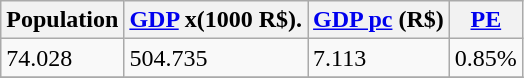<table class="wikitable" border="1">
<tr>
<th>Population</th>
<th><a href='#'>GDP</a> x(1000 R$).</th>
<th><a href='#'>GDP pc</a> (R$)</th>
<th><a href='#'>PE</a></th>
</tr>
<tr>
<td>74.028</td>
<td>504.735</td>
<td>7.113</td>
<td>0.85%</td>
</tr>
<tr>
</tr>
</table>
